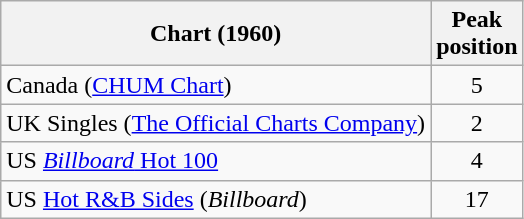<table class="wikitable sortable">
<tr>
<th>Chart (1960)</th>
<th>Peak<br>position</th>
</tr>
<tr>
<td>Canada (<a href='#'>CHUM Chart</a>)</td>
<td align="center">5</td>
</tr>
<tr>
<td>UK Singles (<a href='#'>The Official Charts Company</a>)</td>
<td align="center">2</td>
</tr>
<tr>
<td>US <a href='#'><em>Billboard</em> Hot 100</a></td>
<td align="center">4</td>
</tr>
<tr>
<td>US <a href='#'>Hot R&B Sides</a> (<em>Billboard</em>)</td>
<td align="center">17</td>
</tr>
</table>
